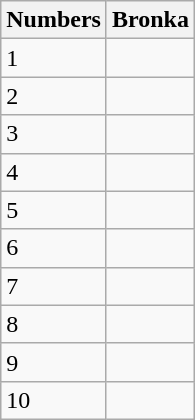<table class="wikitable">
<tr>
<th>Numbers</th>
<th>Bronka</th>
</tr>
<tr>
<td>1</td>
<td></td>
</tr>
<tr>
<td>2</td>
<td></td>
</tr>
<tr>
<td>3</td>
<td></td>
</tr>
<tr>
<td>4</td>
<td></td>
</tr>
<tr>
<td>5</td>
<td></td>
</tr>
<tr>
<td>6</td>
<td></td>
</tr>
<tr>
<td>7</td>
<td></td>
</tr>
<tr>
<td>8</td>
<td></td>
</tr>
<tr>
<td>9</td>
<td></td>
</tr>
<tr>
<td>10</td>
<td></td>
</tr>
</table>
